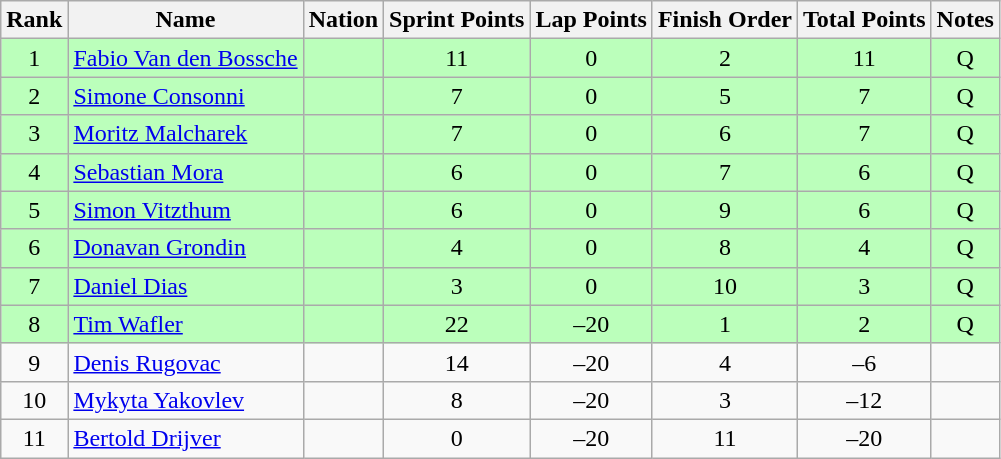<table class="wikitable sortable" style="text-align:center">
<tr>
<th>Rank</th>
<th>Name</th>
<th>Nation</th>
<th>Sprint Points</th>
<th>Lap Points</th>
<th>Finish Order</th>
<th>Total Points</th>
<th>Notes</th>
</tr>
<tr bgcolor=bbffbb>
<td>1</td>
<td align=left><a href='#'>Fabio Van den Bossche</a></td>
<td align=left></td>
<td>11</td>
<td>0</td>
<td>2</td>
<td>11</td>
<td>Q</td>
</tr>
<tr bgcolor=bbffbb>
<td>2</td>
<td align=left><a href='#'>Simone Consonni</a></td>
<td align=left></td>
<td>7</td>
<td>0</td>
<td>5</td>
<td>7</td>
<td>Q</td>
</tr>
<tr bgcolor=bbffbb>
<td>3</td>
<td align=left><a href='#'>Moritz Malcharek</a></td>
<td align=left></td>
<td>7</td>
<td>0</td>
<td>6</td>
<td>7</td>
<td>Q</td>
</tr>
<tr bgcolor=bbffbb>
<td>4</td>
<td align=left><a href='#'>Sebastian Mora</a></td>
<td align=left></td>
<td>6</td>
<td>0</td>
<td>7</td>
<td>6</td>
<td>Q</td>
</tr>
<tr bgcolor=bbffbb>
<td>5</td>
<td align=left><a href='#'>Simon Vitzthum</a></td>
<td align=left></td>
<td>6</td>
<td>0</td>
<td>9</td>
<td>6</td>
<td>Q</td>
</tr>
<tr bgcolor=bbffbb>
<td>6</td>
<td align=left><a href='#'>Donavan Grondin</a></td>
<td align=left></td>
<td>4</td>
<td>0</td>
<td>8</td>
<td>4</td>
<td>Q</td>
</tr>
<tr bgcolor=bbffbb>
<td>7</td>
<td align=left><a href='#'>Daniel Dias</a></td>
<td align=left></td>
<td>3</td>
<td>0</td>
<td>10</td>
<td>3</td>
<td>Q</td>
</tr>
<tr bgcolor=bbffbb>
<td>8</td>
<td align=left><a href='#'>Tim Wafler</a></td>
<td align=left></td>
<td>22</td>
<td>–20</td>
<td>1</td>
<td>2</td>
<td>Q</td>
</tr>
<tr>
<td>9</td>
<td align=left><a href='#'>Denis Rugovac</a></td>
<td align=left></td>
<td>14</td>
<td>–20</td>
<td>4</td>
<td>–6</td>
<td></td>
</tr>
<tr>
<td>10</td>
<td align=left><a href='#'>Mykyta Yakovlev</a></td>
<td align=left></td>
<td>8</td>
<td>–20</td>
<td>3</td>
<td>–12</td>
<td></td>
</tr>
<tr>
<td>11</td>
<td align=left><a href='#'>Bertold Drijver</a></td>
<td align=left></td>
<td>0</td>
<td>–20</td>
<td>11</td>
<td>–20</td>
<td></td>
</tr>
</table>
